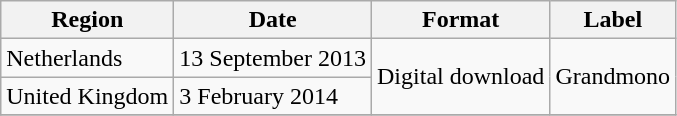<table class=wikitable>
<tr>
<th>Region</th>
<th>Date</th>
<th>Format</th>
<th>Label</th>
</tr>
<tr>
<td>Netherlands</td>
<td>13 September 2013</td>
<td rowspan="2">Digital download</td>
<td rowspan="2">Grandmono</td>
</tr>
<tr>
<td>United Kingdom</td>
<td>3 February 2014</td>
</tr>
<tr>
</tr>
</table>
